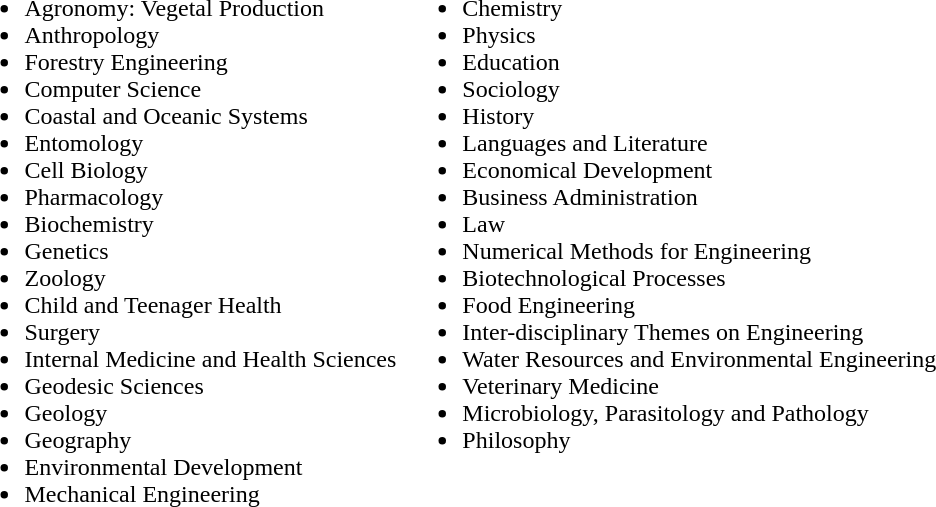<table>
<tr>
<td valign="top"><br><ul><li>Agronomy: Vegetal Production</li><li>Anthropology</li><li>Forestry Engineering</li><li>Computer Science</li><li>Coastal and Oceanic Systems</li><li>Entomology</li><li>Cell Biology</li><li>Pharmacology</li><li>Biochemistry</li><li>Genetics</li><li>Zoology</li><li>Child and Teenager Health</li><li>Surgery</li><li>Internal Medicine and Health Sciences</li><li>Geodesic Sciences</li><li>Geology</li><li>Geography</li><li>Environmental Development</li><li>Mechanical Engineering</li></ul></td>
<td valign="top"><br><ul><li>Chemistry</li><li>Physics</li><li>Education</li><li>Sociology</li><li>History</li><li>Languages and Literature</li><li>Economical Development</li><li>Business Administration</li><li>Law</li><li>Numerical Methods for Engineering</li><li>Biotechnological Processes</li><li>Food Engineering</li><li>Inter-disciplinary Themes on Engineering</li><li>Water Resources and Environmental Engineering</li><li>Veterinary Medicine</li><li>Microbiology, Parasitology and Pathology</li><li>Philosophy</li></ul></td>
</tr>
</table>
